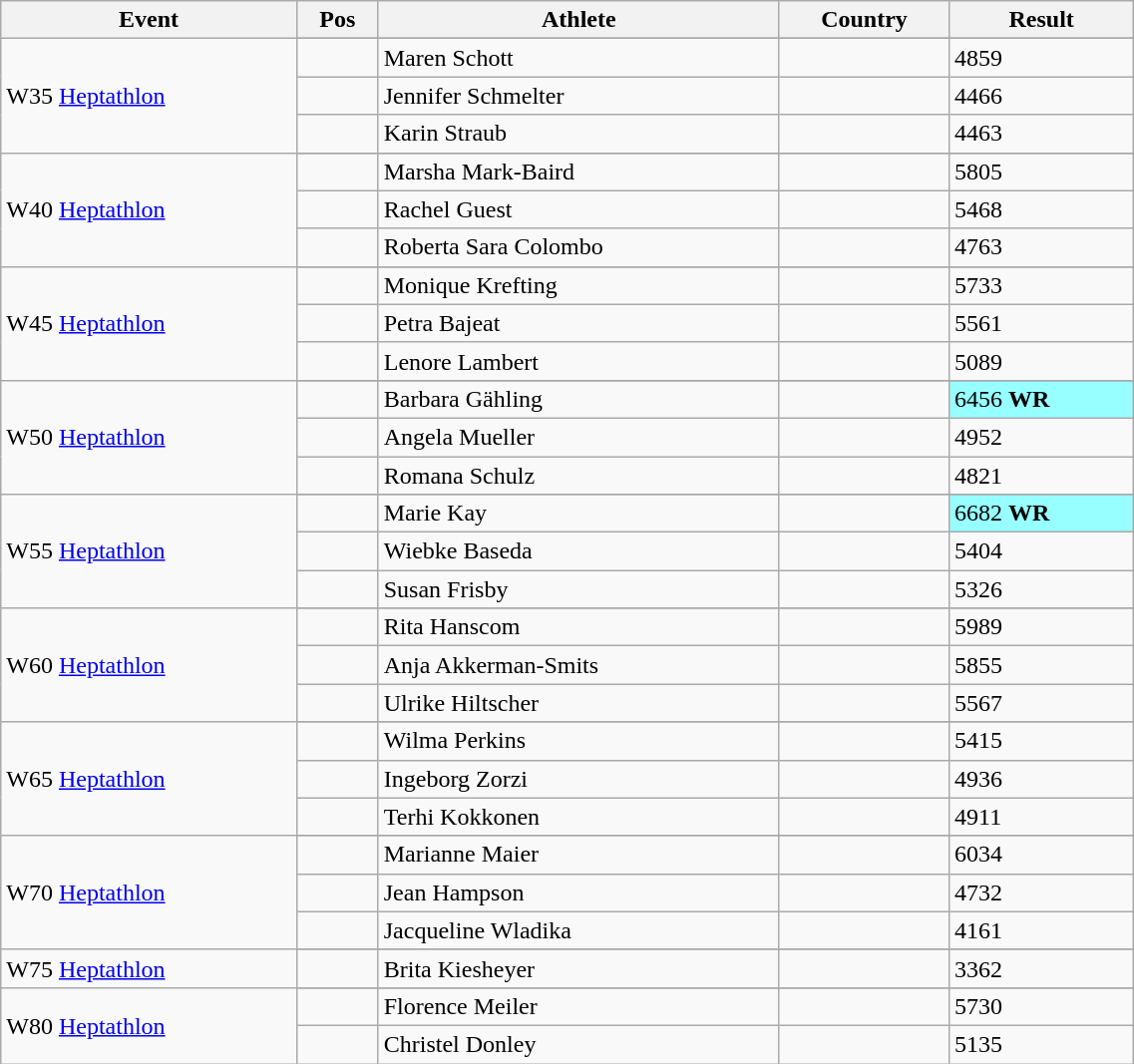<table class="wikitable" style="width:60%;">
<tr>
<th>Event</th>
<th>Pos</th>
<th>Athlete</th>
<th>Country</th>
<th>Result</th>
</tr>
<tr>
<td rowspan='4'>W35 <a href='#'>Heptathlon</a></td>
</tr>
<tr>
<td align=center></td>
<td align=left>Maren Schott</td>
<td align=left></td>
<td>4859</td>
</tr>
<tr>
<td align=center></td>
<td align=left>Jennifer Schmelter</td>
<td align=left></td>
<td>4466</td>
</tr>
<tr>
<td align=center></td>
<td align=left>Karin Straub</td>
<td align=left></td>
<td>4463</td>
</tr>
<tr>
<td rowspan='4'>W40 <a href='#'>Heptathlon</a></td>
</tr>
<tr>
<td align=center></td>
<td align=left>Marsha Mark-Baird</td>
<td align=left></td>
<td>5805</td>
</tr>
<tr>
<td align=center></td>
<td align=left>Rachel Guest</td>
<td align=left></td>
<td>5468</td>
</tr>
<tr>
<td align=center></td>
<td align=left>Roberta Sara Colombo</td>
<td align=left></td>
<td>4763</td>
</tr>
<tr>
<td rowspan='4'>W45 <a href='#'>Heptathlon</a></td>
</tr>
<tr>
<td align=center></td>
<td align=left>Monique Krefting</td>
<td align=left></td>
<td>5733</td>
</tr>
<tr>
<td align=center></td>
<td align=left>Petra Bajeat</td>
<td align=left></td>
<td>5561</td>
</tr>
<tr>
<td align=center></td>
<td align=left>Lenore Lambert</td>
<td align=left></td>
<td>5089</td>
</tr>
<tr>
<td rowspan='4'>W50 <a href='#'>Heptathlon</a></td>
</tr>
<tr>
<td align=center></td>
<td align=left>Barbara Gähling</td>
<td align=left></td>
<td bgcolor=#97ffff>6456 <strong>WR</strong></td>
</tr>
<tr>
<td align=center></td>
<td align=left>Angela Mueller</td>
<td align=left></td>
<td>4952</td>
</tr>
<tr>
<td align=center></td>
<td align=left>Romana Schulz</td>
<td align=left></td>
<td>4821</td>
</tr>
<tr>
<td rowspan='4'>W55 <a href='#'>Heptathlon</a></td>
</tr>
<tr>
<td align=center></td>
<td align=left>Marie Kay</td>
<td align=left></td>
<td bgcolor=#97ffff>6682 <strong>WR</strong></td>
</tr>
<tr>
<td align=center></td>
<td align=left>Wiebke Baseda</td>
<td align=left></td>
<td>5404</td>
</tr>
<tr>
<td align=center></td>
<td align=left>Susan Frisby</td>
<td align=left></td>
<td>5326</td>
</tr>
<tr>
<td rowspan='4'>W60 <a href='#'>Heptathlon</a></td>
</tr>
<tr>
<td align=center></td>
<td align=left>Rita Hanscom</td>
<td align=left></td>
<td>5989</td>
</tr>
<tr>
<td align=center></td>
<td align=left>Anja Akkerman-Smits</td>
<td align=left></td>
<td>5855</td>
</tr>
<tr>
<td align=center></td>
<td align=left>Ulrike Hiltscher</td>
<td align=left></td>
<td>5567</td>
</tr>
<tr>
<td rowspan='4'>W65 <a href='#'>Heptathlon</a></td>
</tr>
<tr>
<td align=center></td>
<td align=left>Wilma Perkins</td>
<td align=left></td>
<td>5415</td>
</tr>
<tr>
<td align=center></td>
<td align=left>Ingeborg Zorzi</td>
<td align=left></td>
<td>4936</td>
</tr>
<tr>
<td align=center></td>
<td align=left>Terhi Kokkonen</td>
<td align=left></td>
<td>4911</td>
</tr>
<tr>
<td rowspan='4'>W70 <a href='#'>Heptathlon</a></td>
</tr>
<tr>
<td align=center></td>
<td align=left>Marianne Maier</td>
<td align=left></td>
<td>6034</td>
</tr>
<tr>
<td align=center></td>
<td align=left>Jean Hampson</td>
<td align=left></td>
<td>4732</td>
</tr>
<tr>
<td align=center></td>
<td align=left>Jacqueline Wladika</td>
<td align=left></td>
<td>4161</td>
</tr>
<tr>
<td rowspan='2'>W75 <a href='#'>Heptathlon</a></td>
</tr>
<tr>
<td align=center></td>
<td align=left>Brita Kiesheyer</td>
<td align=left></td>
<td>3362</td>
</tr>
<tr>
<td rowspan='3'>W80 <a href='#'>Heptathlon</a></td>
</tr>
<tr>
<td align=center></td>
<td align=left>Florence Meiler</td>
<td align=left></td>
<td>5730</td>
</tr>
<tr>
<td align=center></td>
<td align=left>Christel Donley</td>
<td align=left></td>
<td>5135</td>
</tr>
</table>
